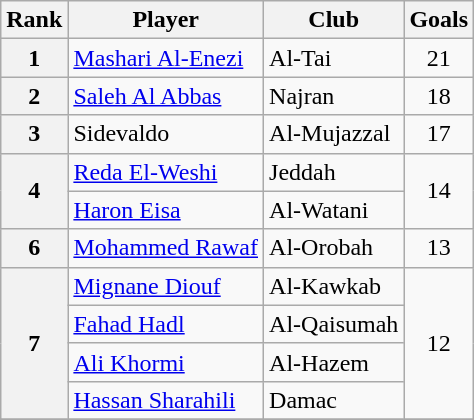<table class=wikitable>
<tr>
<th>Rank</th>
<th>Player</th>
<th>Club</th>
<th>Goals</th>
</tr>
<tr>
<th>1</th>
<td> <a href='#'>Mashari Al-Enezi</a></td>
<td>Al-Tai</td>
<td align=center>21</td>
</tr>
<tr>
<th>2</th>
<td> <a href='#'>Saleh Al Abbas</a></td>
<td>Najran</td>
<td align=center>18</td>
</tr>
<tr>
<th>3</th>
<td> Sidevaldo</td>
<td>Al-Mujazzal</td>
<td align=center>17</td>
</tr>
<tr>
<th rowspan=2>4</th>
<td> <a href='#'>Reda El-Weshi</a></td>
<td>Jeddah</td>
<td align=center rowspan=2>14</td>
</tr>
<tr>
<td> <a href='#'>Haron Eisa</a></td>
<td>Al-Watani</td>
</tr>
<tr>
<th>6</th>
<td> <a href='#'>Mohammed Rawaf</a></td>
<td>Al-Orobah</td>
<td align=center>13</td>
</tr>
<tr>
<th rowspan=4>7</th>
<td> <a href='#'>Mignane Diouf</a></td>
<td>Al-Kawkab</td>
<td align=center rowspan=4>12</td>
</tr>
<tr>
<td> <a href='#'>Fahad Hadl</a></td>
<td>Al-Qaisumah</td>
</tr>
<tr>
<td> <a href='#'>Ali Khormi</a></td>
<td>Al-Hazem</td>
</tr>
<tr>
<td> <a href='#'>Hassan Sharahili</a></td>
<td>Damac</td>
</tr>
<tr>
</tr>
</table>
